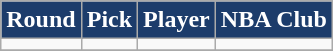<table class="wikitable" style="text-align:center">
<tr>
<th style=" background:#1C3C6B;color:#FFFFFF;">Round</th>
<th style=" background:#1C3C6B;color:#FFFFFF;">Pick</th>
<th style=" background:#1C3C6B;color:#FFFFFF;">Player</th>
<th style=" background:#1C3C6B;color:#FFFFFF;">NBA Club</th>
</tr>
<tr>
<td></td>
<td></td>
<td></td>
<td></td>
</tr>
<tr>
</tr>
</table>
